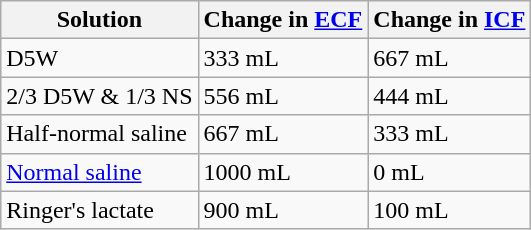<table class="wikitable">
<tr>
<th>Solution</th>
<th>Change in <a href='#'>ECF</a></th>
<th>Change in <a href='#'>ICF</a></th>
</tr>
<tr>
<td>D5W</td>
<td>333 mL</td>
<td>667 mL</td>
</tr>
<tr>
<td>2/3 D5W & 1/3 NS</td>
<td>556 mL</td>
<td>444 mL</td>
</tr>
<tr>
<td>Half-normal saline</td>
<td>667 mL</td>
<td>333 mL</td>
</tr>
<tr>
<td><a href='#'>Normal saline</a></td>
<td>1000 mL</td>
<td>0 mL</td>
</tr>
<tr>
<td>Ringer's lactate</td>
<td>900 mL</td>
<td>100 mL</td>
</tr>
</table>
